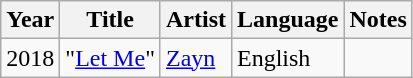<table class="wikitable">
<tr>
<th>Year</th>
<th>Title</th>
<th>Artist</th>
<th>Language</th>
<th>Notes</th>
</tr>
<tr>
<td>2018</td>
<td>"<a href='#'>Let Me</a>"</td>
<td><a href='#'>Zayn</a></td>
<td>English</td>
<td></td>
</tr>
</table>
